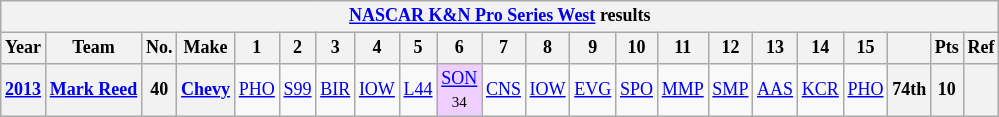<table class="wikitable" style="text-align:center; font-size:75%">
<tr>
<th colspan=22><a href='#'>NASCAR K&N Pro Series West</a> results</th>
</tr>
<tr>
<th>Year</th>
<th>Team</th>
<th>No.</th>
<th>Make</th>
<th>1</th>
<th>2</th>
<th>3</th>
<th>4</th>
<th>5</th>
<th>6</th>
<th>7</th>
<th>8</th>
<th>9</th>
<th>10</th>
<th>11</th>
<th>12</th>
<th>13</th>
<th>14</th>
<th>15</th>
<th></th>
<th>Pts</th>
<th>Ref</th>
</tr>
<tr>
<th><a href='#'>2013</a></th>
<th><a href='#'>Mark Reed</a></th>
<th>40</th>
<th><a href='#'>Chevy</a></th>
<td><a href='#'>PHO</a></td>
<td><a href='#'>S99</a></td>
<td><a href='#'>BIR</a></td>
<td><a href='#'>IOW</a></td>
<td><a href='#'>L44</a></td>
<td style="background:#EFCFFF;"><a href='#'>SON</a><br><small>34</small></td>
<td><a href='#'>CNS</a></td>
<td><a href='#'>IOW</a></td>
<td><a href='#'>EVG</a></td>
<td><a href='#'>SPO</a></td>
<td><a href='#'>MMP</a></td>
<td><a href='#'>SMP</a></td>
<td><a href='#'>AAS</a></td>
<td><a href='#'>KCR</a></td>
<td><a href='#'>PHO</a></td>
<th>74th</th>
<th>10</th>
<th></th>
</tr>
</table>
